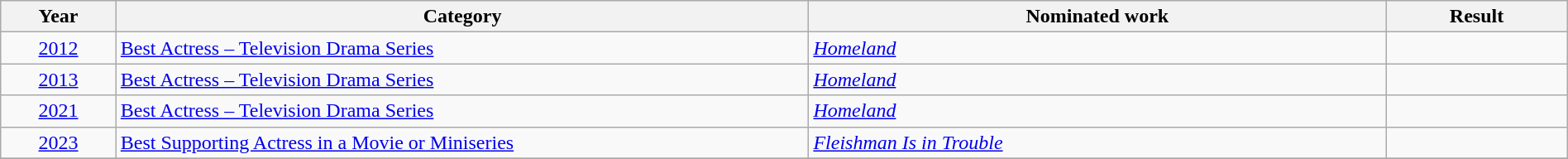<table width="100%" class="wikitable">
<tr>
<th width="7%">Year</th>
<th width="42%">Category</th>
<th width="35%">Nominated work</th>
<th width="11%">Result</th>
</tr>
<tr>
<td align="center"><a href='#'>2012</a></td>
<td><a href='#'>Best Actress – Television Drama Series</a></td>
<td><em><a href='#'>Homeland</a></em></td>
<td></td>
</tr>
<tr>
<td align="center"><a href='#'>2013</a></td>
<td><a href='#'>Best Actress – Television Drama Series</a></td>
<td><em><a href='#'>Homeland</a></em></td>
<td></td>
</tr>
<tr>
<td align="center"><a href='#'>2021</a></td>
<td><a href='#'>Best Actress – Television Drama Series</a></td>
<td><em><a href='#'>Homeland</a></em></td>
<td></td>
</tr>
<tr>
<td align="center"><a href='#'>2023</a></td>
<td><a href='#'>Best Supporting Actress in a Movie or Miniseries</a></td>
<td><em><a href='#'>Fleishman Is in Trouble</a></em></td>
<td></td>
</tr>
<tr>
</tr>
</table>
